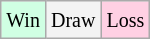<table class="wikitable">
<tr>
<td style="background-color: #d0ffe3;"><small>Win</small></td>
<td style="background-color: #f3f3f3;"><small>Draw</small></td>
<td style="background-color: #ffd0e3;"><small>Loss</small></td>
</tr>
</table>
